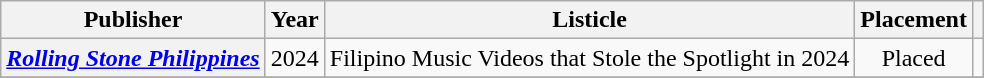<table class="wikitable plainrowheaders sortable" style="text-align:center">
<tr>
<th scope="col">Publisher</th>
<th scope="col">Year</th>
<th scope="col">Listicle</th>
<th scope="col">Placement</th>
<th scope="col" class="unsortable"></th>
</tr>
<tr>
<th scope="row"><em><a href='#'>Rolling Stone Philippines</a></em></th>
<td>2024</td>
<td>Filipino Music Videos that Stole the Spotlight in 2024</td>
<td>Placed</td>
<td></td>
</tr>
<tr>
</tr>
</table>
